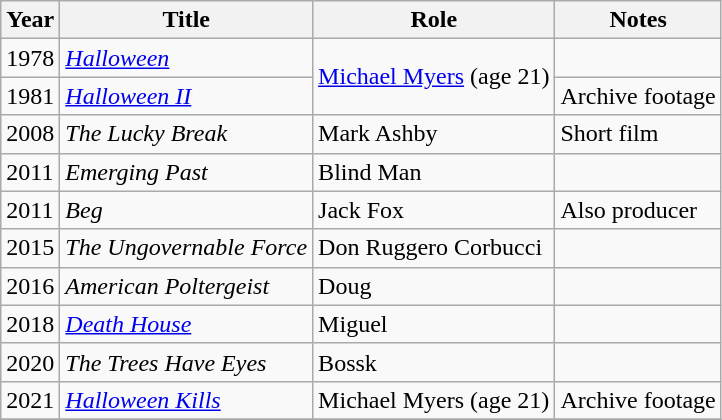<table class="wikitable sortable">
<tr>
<th>Year</th>
<th>Title</th>
<th>Role</th>
<th class="unsortable">Notes</th>
</tr>
<tr>
<td>1978</td>
<td><em><a href='#'>Halloween</a></em></td>
<td rowspan=2><a href='#'>Michael Myers</a> (age 21)</td>
<td></td>
</tr>
<tr>
<td>1981</td>
<td><em><a href='#'>Halloween II</a></em></td>
<td>Archive footage</td>
</tr>
<tr>
<td>2008</td>
<td><em>The Lucky Break</em></td>
<td>Mark Ashby</td>
<td>Short film</td>
</tr>
<tr>
<td>2011</td>
<td><em>Emerging Past</em></td>
<td>Blind Man</td>
<td></td>
</tr>
<tr>
<td>2011</td>
<td><em>Beg</em></td>
<td>Jack Fox</td>
<td>Also producer</td>
</tr>
<tr>
<td>2015</td>
<td><em>The Ungovernable Force</em></td>
<td>Don Ruggero Corbucci</td>
<td></td>
</tr>
<tr>
<td>2016</td>
<td><em>American Poltergeist</em></td>
<td>Doug</td>
<td></td>
</tr>
<tr>
<td>2018</td>
<td><em><a href='#'>Death House</a></em></td>
<td>Miguel</td>
<td></td>
</tr>
<tr>
<td>2020</td>
<td><em>The Trees Have Eyes</em></td>
<td>Bossk</td>
<td></td>
</tr>
<tr>
<td>2021</td>
<td><em><a href='#'>Halloween Kills</a></em></td>
<td>Michael Myers (age 21)</td>
<td>Archive footage</td>
</tr>
<tr>
</tr>
</table>
